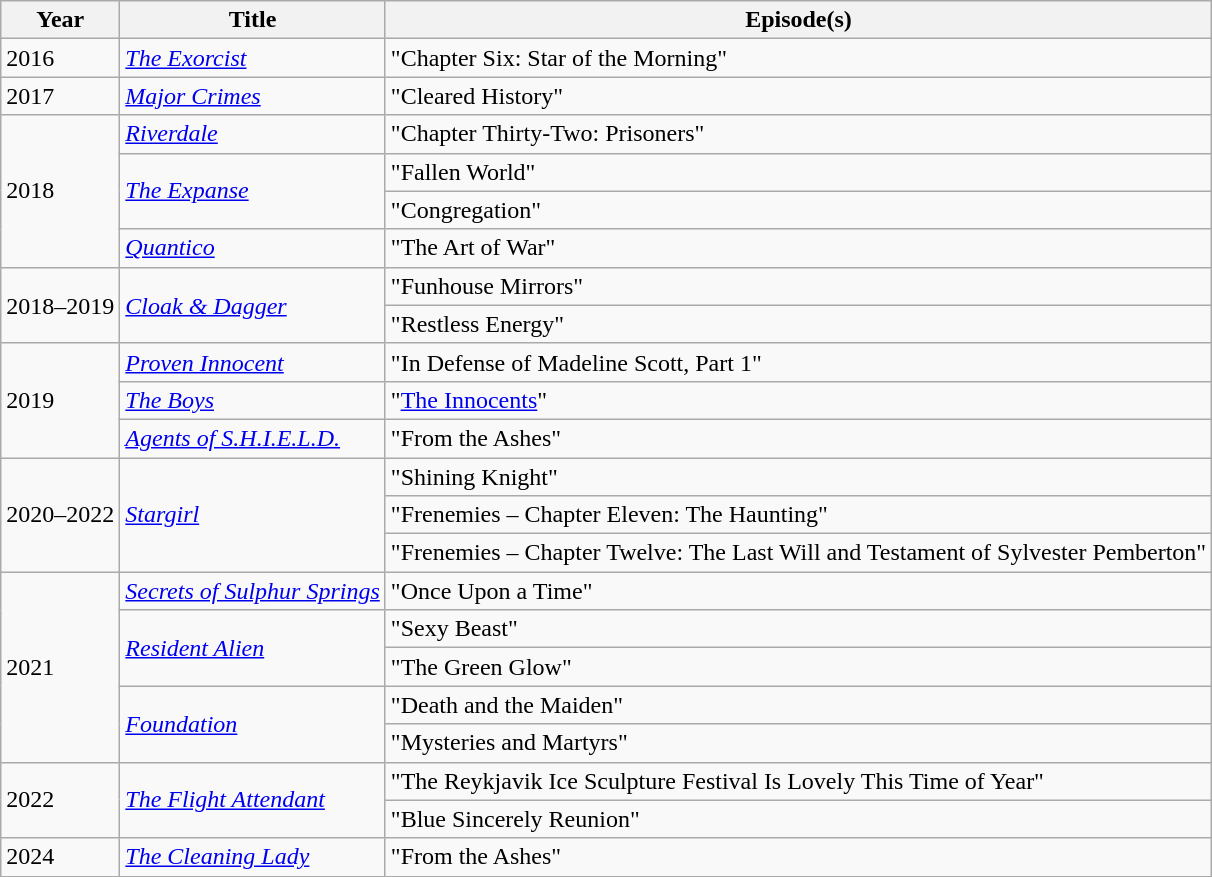<table class="wikitable">
<tr>
<th>Year</th>
<th>Title</th>
<th>Episode(s)</th>
</tr>
<tr>
<td>2016</td>
<td><em><a href='#'>The Exorcist</a></em></td>
<td>"Chapter Six: Star of the Morning"</td>
</tr>
<tr>
<td>2017</td>
<td><em><a href='#'>Major Crimes</a></em></td>
<td>"Cleared History"</td>
</tr>
<tr>
<td rowspan=4>2018</td>
<td><em><a href='#'>Riverdale</a></em></td>
<td>"Chapter Thirty-Two: Prisoners"</td>
</tr>
<tr>
<td rowspan=2><em><a href='#'>The Expanse</a></em></td>
<td>"Fallen World"</td>
</tr>
<tr>
<td>"Congregation"</td>
</tr>
<tr>
<td><em><a href='#'>Quantico</a></em></td>
<td>"The Art of War"</td>
</tr>
<tr>
<td rowspan=2>2018–2019</td>
<td rowspan=2><em><a href='#'>Cloak & Dagger</a></em></td>
<td>"Funhouse Mirrors"</td>
</tr>
<tr>
<td>"Restless Energy"</td>
</tr>
<tr>
<td rowspan=3>2019</td>
<td><em><a href='#'>Proven Innocent</a></em></td>
<td>"In Defense of Madeline Scott, Part 1"</td>
</tr>
<tr>
<td><em><a href='#'>The Boys</a></em></td>
<td>"<a href='#'>The Innocents</a>"</td>
</tr>
<tr>
<td><em><a href='#'>Agents of S.H.I.E.L.D.</a></em></td>
<td>"From the Ashes"</td>
</tr>
<tr>
<td rowspan=3>2020–2022</td>
<td rowspan=3><em><a href='#'>Stargirl</a></em></td>
<td>"Shining Knight"</td>
</tr>
<tr>
<td>"Frenemies – Chapter Eleven: The Haunting"</td>
</tr>
<tr>
<td>"Frenemies – Chapter Twelve: The Last Will and Testament of Sylvester Pemberton"</td>
</tr>
<tr>
<td rowspan=5>2021</td>
<td><em><a href='#'>Secrets of Sulphur Springs</a></em></td>
<td>"Once Upon a Time"</td>
</tr>
<tr>
<td rowspan=2><em><a href='#'>Resident Alien</a></em></td>
<td>"Sexy Beast"</td>
</tr>
<tr>
<td>"The Green Glow"</td>
</tr>
<tr>
<td rowspan=2><em><a href='#'>Foundation</a></em></td>
<td>"Death and the Maiden"</td>
</tr>
<tr>
<td>"Mysteries and Martyrs"</td>
</tr>
<tr>
<td rowspan=2>2022</td>
<td rowspan=2><em><a href='#'>The Flight Attendant</a></em></td>
<td>"The Reykjavik Ice Sculpture Festival Is Lovely This Time of Year"</td>
</tr>
<tr>
<td>"Blue Sincerely Reunion"</td>
</tr>
<tr>
<td>2024</td>
<td><em><a href='#'>The Cleaning Lady</a></em></td>
<td>"From the Ashes"</td>
</tr>
</table>
